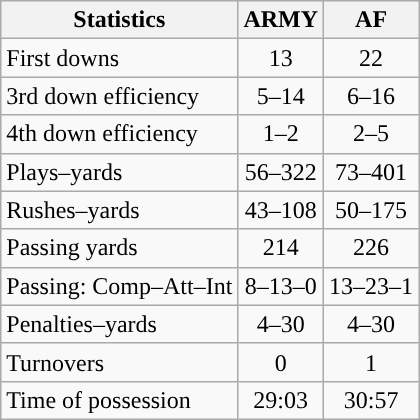<table class="wikitable">
<tr>
<th>Statistics</th>
<th>ARMY</th>
<th>AF</th>
</tr>
<tr>
<td>First downs</td>
<td align=center>13</td>
<td align=center>22</td>
</tr>
<tr>
<td>3rd down efficiency</td>
<td align=center>5–14</td>
<td align=center>6–16</td>
</tr>
<tr>
<td>4th down efficiency</td>
<td align=center>1–2</td>
<td align=center>2–5</td>
</tr>
<tr>
<td>Plays–yards</td>
<td align=center>56–322</td>
<td align=center>73–401</td>
</tr>
<tr>
<td>Rushes–yards</td>
<td align=center>43–108</td>
<td align=center>50–175</td>
</tr>
<tr>
<td>Passing yards</td>
<td align=center>214</td>
<td align=center>226</td>
</tr>
<tr>
<td>Passing: Comp–Att–Int</td>
<td align=center>8–13–0</td>
<td align=center>13–23–1</td>
</tr>
<tr>
<td>Penalties–yards</td>
<td align=center>4–30</td>
<td align=center>4–30</td>
</tr>
<tr>
<td>Turnovers</td>
<td align=center>0</td>
<td align=center>1</td>
</tr>
<tr>
<td>Time of possession</td>
<td align=center>29:03</td>
<td align=center>30:57</td>
</tr>
</table>
